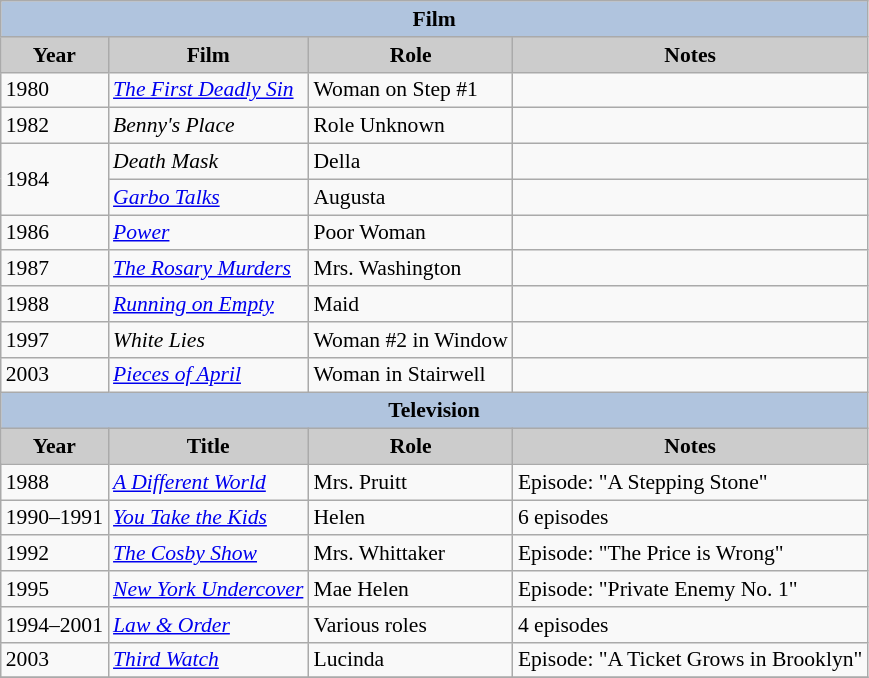<table class="wikitable" style="font-size:90%;">
<tr>
<th colspan=4 style="background:#B0C4DE;">Film</th>
</tr>
<tr align="center">
<th style="background: #CCCCCC;">Year</th>
<th style="background: #CCCCCC;">Film</th>
<th style="background: #CCCCCC;">Role</th>
<th style="background: #CCCCCC;">Notes</th>
</tr>
<tr>
<td>1980</td>
<td><em><a href='#'>The First Deadly Sin</a></em></td>
<td>Woman on Step #1</td>
<td></td>
</tr>
<tr>
<td>1982</td>
<td><em>Benny's Place</em></td>
<td>Role Unknown</td>
<td></td>
</tr>
<tr>
<td rowspan=2>1984</td>
<td><em>Death Mask</em></td>
<td>Della</td>
<td></td>
</tr>
<tr>
<td><em><a href='#'>Garbo Talks</a></em></td>
<td>Augusta</td>
<td></td>
</tr>
<tr>
<td>1986</td>
<td><em><a href='#'>Power</a></em></td>
<td>Poor Woman</td>
<td></td>
</tr>
<tr>
<td>1987</td>
<td><em><a href='#'>The Rosary Murders</a></em></td>
<td>Mrs. Washington</td>
<td></td>
</tr>
<tr>
<td>1988</td>
<td><em><a href='#'>Running on Empty</a></em></td>
<td>Maid</td>
<td></td>
</tr>
<tr>
<td>1997</td>
<td><em>White Lies</em></td>
<td>Woman #2 in Window</td>
<td></td>
</tr>
<tr>
<td>2003</td>
<td><em><a href='#'>Pieces of April</a></em></td>
<td>Woman in Stairwell</td>
<td></td>
</tr>
<tr align="center">
<th colspan=4 style="background:#B0C4DE;">Television</th>
</tr>
<tr align="center">
<th style="background: #CCCCCC;">Year</th>
<th style="background: #CCCCCC;">Title</th>
<th style="background: #CCCCCC;">Role</th>
<th style="background: #CCCCCC;">Notes</th>
</tr>
<tr>
<td>1988</td>
<td><em><a href='#'>A Different World</a></em></td>
<td>Mrs. Pruitt</td>
<td>Episode: "A Stepping Stone"</td>
</tr>
<tr>
<td>1990–1991</td>
<td><em><a href='#'>You Take the Kids</a></em></td>
<td>Helen</td>
<td>6 episodes</td>
</tr>
<tr>
<td>1992</td>
<td><em><a href='#'>The Cosby Show</a></em></td>
<td>Mrs. Whittaker</td>
<td>Episode: "The Price is Wrong"</td>
</tr>
<tr>
<td>1995</td>
<td><em><a href='#'>New York Undercover</a></em></td>
<td>Mae Helen</td>
<td>Episode: "Private Enemy No. 1"</td>
</tr>
<tr>
<td>1994–2001</td>
<td><em><a href='#'>Law & Order</a></em></td>
<td>Various roles</td>
<td>4 episodes</td>
</tr>
<tr>
<td>2003</td>
<td><em><a href='#'>Third Watch</a></em></td>
<td>Lucinda</td>
<td>Episode: "A Ticket Grows in Brooklyn"</td>
</tr>
<tr>
</tr>
</table>
